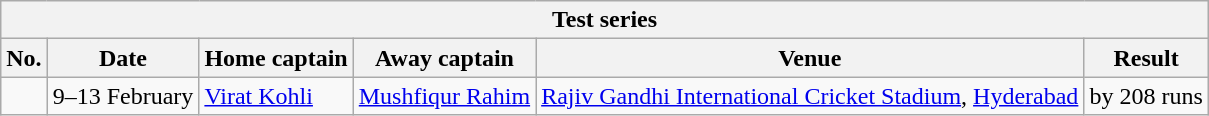<table class="wikitable">
<tr>
<th colspan="6">Test series</th>
</tr>
<tr>
<th>No.</th>
<th>Date</th>
<th>Home captain</th>
<th>Away captain</th>
<th>Venue</th>
<th>Result</th>
</tr>
<tr>
<td></td>
<td>9–13 February</td>
<td><a href='#'>Virat Kohli</a></td>
<td><a href='#'>Mushfiqur Rahim</a></td>
<td><a href='#'>Rajiv Gandhi International Cricket Stadium</a>, <a href='#'>Hyderabad</a></td>
<td> by 208 runs</td>
</tr>
</table>
